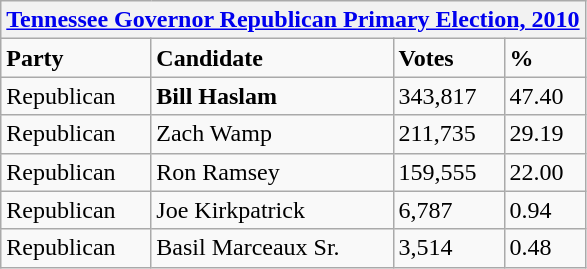<table class="wikitable">
<tr>
<th colspan="4"><a href='#'>Tennessee Governor Republican Primary Election, 2010</a></th>
</tr>
<tr>
<td><strong>Party</strong></td>
<td><strong>Candidate</strong></td>
<td><strong>Votes</strong></td>
<td><strong>%</strong></td>
</tr>
<tr>
<td>Republican</td>
<td><strong>Bill Haslam</strong></td>
<td>343,817</td>
<td>47.40</td>
</tr>
<tr>
<td>Republican</td>
<td>Zach Wamp</td>
<td>211,735</td>
<td>29.19</td>
</tr>
<tr>
<td>Republican</td>
<td>Ron Ramsey</td>
<td>159,555</td>
<td>22.00</td>
</tr>
<tr>
<td>Republican</td>
<td>Joe Kirkpatrick</td>
<td>6,787</td>
<td>0.94</td>
</tr>
<tr>
<td>Republican</td>
<td>Basil Marceaux Sr.</td>
<td>3,514</td>
<td>0.48</td>
</tr>
</table>
